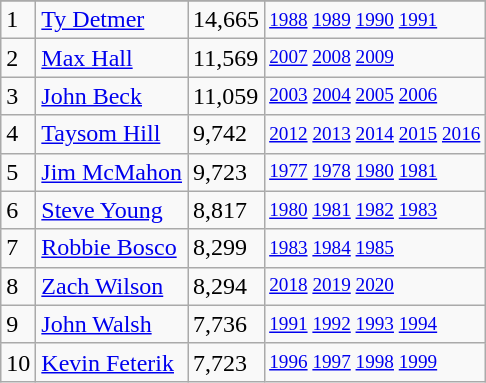<table class="wikitable">
<tr>
</tr>
<tr>
<td>1</td>
<td><a href='#'>Ty Detmer</a></td>
<td><abbr>14,665</abbr></td>
<td style="font-size:80%;"><a href='#'>1988</a> <a href='#'>1989</a> <a href='#'>1990</a> <a href='#'>1991</a></td>
</tr>
<tr>
<td>2</td>
<td><a href='#'>Max Hall</a></td>
<td><abbr>11,569</abbr></td>
<td style="font-size:80%;"><a href='#'>2007</a> <a href='#'>2008</a> <a href='#'>2009</a></td>
</tr>
<tr>
<td>3</td>
<td><a href='#'>John Beck</a></td>
<td><abbr>11,059</abbr></td>
<td style="font-size:80%;"><a href='#'>2003</a> <a href='#'>2004</a> <a href='#'>2005</a> <a href='#'>2006</a></td>
</tr>
<tr>
<td>4</td>
<td><a href='#'>Taysom Hill</a></td>
<td><abbr>9,742</abbr></td>
<td style="font-size:80%;"><a href='#'>2012</a> <a href='#'>2013</a> <a href='#'>2014</a> <a href='#'>2015</a> <a href='#'>2016</a></td>
</tr>
<tr>
<td>5</td>
<td><a href='#'>Jim McMahon</a></td>
<td><abbr>9,723</abbr></td>
<td style="font-size:80%;"><a href='#'>1977</a> <a href='#'>1978</a> <a href='#'>1980</a> <a href='#'>1981</a></td>
</tr>
<tr>
<td>6</td>
<td><a href='#'>Steve Young</a></td>
<td><abbr>8,817</abbr></td>
<td style="font-size:80%;"><a href='#'>1980</a> <a href='#'>1981</a> <a href='#'>1982</a> <a href='#'>1983</a></td>
</tr>
<tr>
<td>7</td>
<td><a href='#'>Robbie Bosco</a></td>
<td><abbr>8,299</abbr></td>
<td style="font-size:80%;"><a href='#'>1983</a> <a href='#'>1984</a> <a href='#'>1985</a></td>
</tr>
<tr>
<td>8</td>
<td><a href='#'>Zach Wilson</a></td>
<td><abbr>8,294</abbr></td>
<td style="font-size:80%;"><a href='#'>2018</a> <a href='#'>2019</a> <a href='#'>2020</a></td>
</tr>
<tr>
<td>9</td>
<td><a href='#'>John Walsh</a></td>
<td><abbr>7,736</abbr></td>
<td style="font-size:80%;"><a href='#'>1991</a> <a href='#'>1992</a> <a href='#'>1993</a> <a href='#'>1994</a></td>
</tr>
<tr>
<td>10</td>
<td><a href='#'>Kevin Feterik</a></td>
<td><abbr>7,723</abbr></td>
<td style="font-size:80%;"><a href='#'>1996</a> <a href='#'>1997</a> <a href='#'>1998</a> <a href='#'>1999</a></td>
</tr>
</table>
